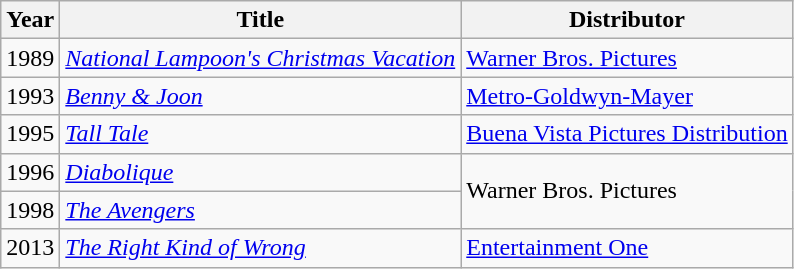<table class="wikitable">
<tr>
<th>Year</th>
<th>Title</th>
<th>Distributor</th>
</tr>
<tr>
<td>1989</td>
<td><em><a href='#'>National Lampoon's Christmas Vacation</a></em></td>
<td><a href='#'>Warner Bros. Pictures</a></td>
</tr>
<tr>
<td>1993</td>
<td><em><a href='#'>Benny & Joon</a></em></td>
<td><a href='#'>Metro-Goldwyn-Mayer</a></td>
</tr>
<tr>
<td>1995</td>
<td><em><a href='#'>Tall Tale</a></em></td>
<td><a href='#'>Buena Vista Pictures Distribution</a></td>
</tr>
<tr>
<td>1996</td>
<td><em><a href='#'>Diabolique</a></em></td>
<td rowspan="2">Warner Bros. Pictures</td>
</tr>
<tr>
<td>1998</td>
<td><em><a href='#'>The Avengers</a></em></td>
</tr>
<tr>
<td>2013</td>
<td><em><a href='#'>The Right Kind of Wrong</a></em></td>
<td><a href='#'>Entertainment One</a></td>
</tr>
</table>
